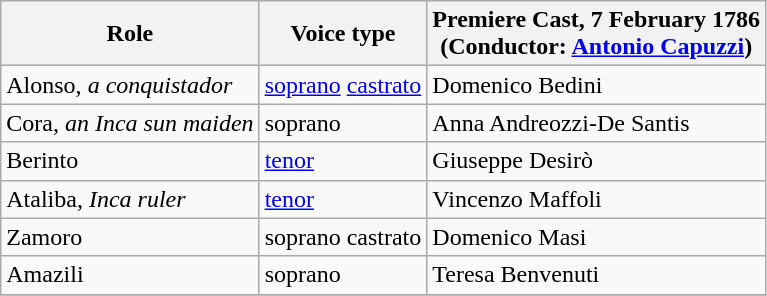<table class="wikitable">
<tr>
<th>Role</th>
<th>Voice type</th>
<th>Premiere Cast, 7 February 1786<br>(Conductor: <a href='#'>Antonio Capuzzi</a>)</th>
</tr>
<tr>
<td>Alonso, <em>a conquistador</em></td>
<td><a href='#'>soprano</a> <a href='#'>castrato</a></td>
<td>Domenico Bedini</td>
</tr>
<tr>
<td>Cora, <em>an Inca sun maiden</em></td>
<td>soprano</td>
<td>Anna Andreozzi-De Santis</td>
</tr>
<tr>
<td>Berinto</td>
<td><a href='#'>tenor</a></td>
<td>Giuseppe Desirò</td>
</tr>
<tr>
<td>Ataliba, <em>Inca ruler</em></td>
<td><a href='#'>tenor</a></td>
<td>Vincenzo Maffoli</td>
</tr>
<tr>
<td>Zamoro</td>
<td>soprano castrato</td>
<td>Domenico Masi</td>
</tr>
<tr>
<td>Amazili</td>
<td>soprano</td>
<td>Teresa Benvenuti</td>
</tr>
<tr>
</tr>
</table>
